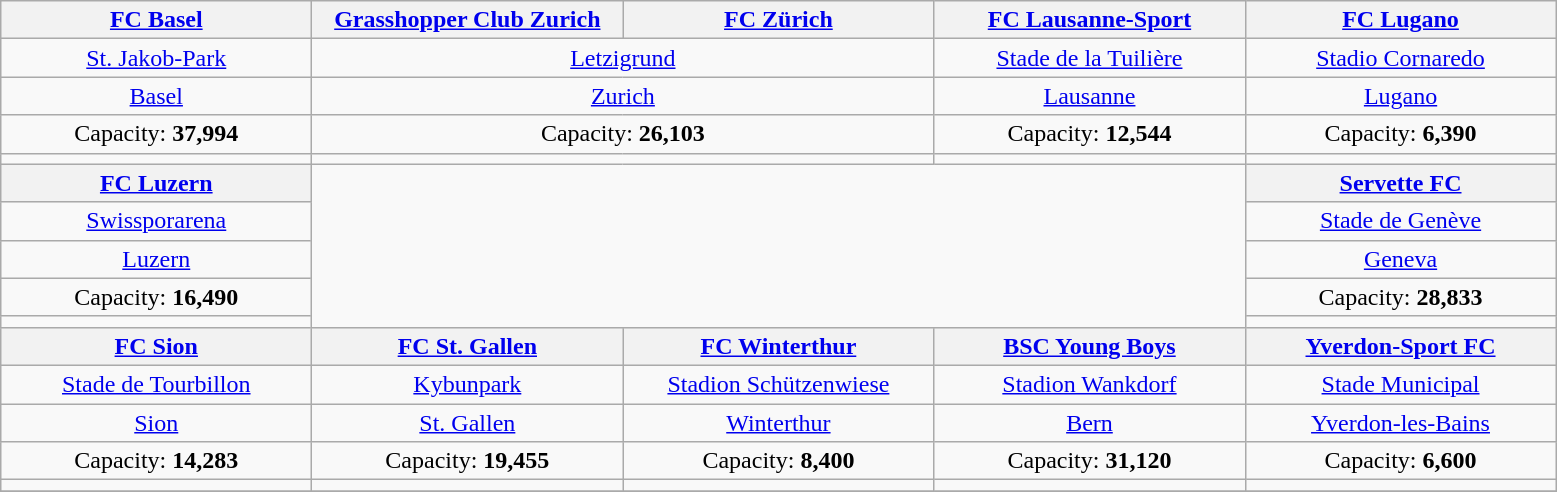<table class="wikitable" style="text-align:center">
<tr>
<th width=200><a href='#'>FC Basel</a></th>
<th width=200><a href='#'>Grasshopper Club Zurich</a></th>
<th width=200><a href='#'>FC Zürich</a></th>
<th width=200><a href='#'>FC Lausanne-Sport</a></th>
<th width=200><a href='#'>FC Lugano</a></th>
</tr>
<tr>
<td><a href='#'>St. Jakob-Park</a></td>
<td colspan=2><a href='#'>Letzigrund</a></td>
<td><a href='#'>Stade de la Tuilière</a></td>
<td><a href='#'>Stadio Cornaredo</a></td>
</tr>
<tr>
<td><a href='#'>Basel</a></td>
<td colspan=2><a href='#'>Zurich</a></td>
<td><a href='#'>Lausanne</a></td>
<td><a href='#'>Lugano</a></td>
</tr>
<tr>
<td>Capacity: <strong>37,994</strong></td>
<td colspan=2>Capacity: <strong>26,103</strong></td>
<td>Capacity: <strong>12,544</strong></td>
<td>Capacity: <strong>6,390</strong></td>
</tr>
<tr>
<td></td>
<td colspan=2></td>
<td></td>
<td></td>
</tr>
<tr>
<th><a href='#'>FC Luzern</a></th>
<td colspan=3 rowspan=5></td>
<th><a href='#'>Servette FC</a></th>
</tr>
<tr>
<td><a href='#'>Swissporarena</a></td>
<td><a href='#'>Stade de Genève</a></td>
</tr>
<tr>
<td><a href='#'>Luzern</a></td>
<td><a href='#'>Geneva</a></td>
</tr>
<tr>
<td>Capacity: <strong>16,490</strong></td>
<td>Capacity: <strong>28,833</strong></td>
</tr>
<tr>
<td></td>
<td></td>
</tr>
<tr>
<th><a href='#'>FC Sion</a></th>
<th><a href='#'>FC St. Gallen</a></th>
<th><a href='#'>FC Winterthur</a></th>
<th><a href='#'>BSC Young Boys</a></th>
<th><a href='#'>Yverdon-Sport FC</a></th>
</tr>
<tr>
<td><a href='#'>Stade de Tourbillon</a></td>
<td><a href='#'>Kybunpark</a></td>
<td><a href='#'>Stadion Schützenwiese</a></td>
<td><a href='#'>Stadion Wankdorf</a></td>
<td><a href='#'>Stade Municipal</a></td>
</tr>
<tr>
<td><a href='#'>Sion</a></td>
<td><a href='#'>St. Gallen</a></td>
<td><a href='#'>Winterthur</a></td>
<td><a href='#'>Bern</a></td>
<td><a href='#'>Yverdon-les-Bains</a></td>
</tr>
<tr>
<td>Capacity: <strong>14,283</strong></td>
<td>Capacity: <strong>19,455</strong></td>
<td>Capacity: <strong>8,400</strong></td>
<td>Capacity: <strong>31,120</strong></td>
<td>Capacity: <strong>6,600</strong></td>
</tr>
<tr>
<td></td>
<td></td>
<td></td>
<td></td>
<td></td>
</tr>
<tr>
</tr>
</table>
